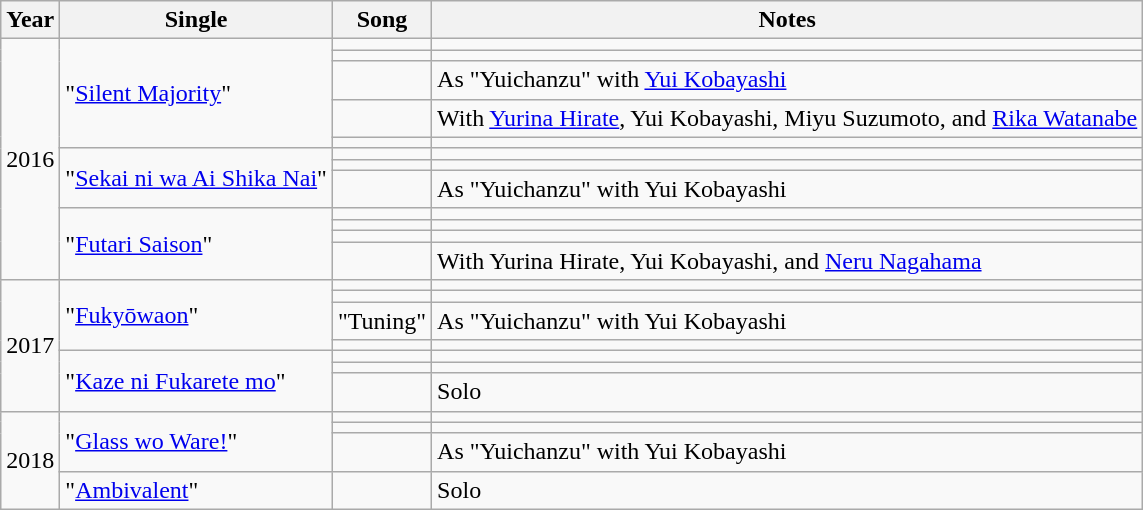<table class="wikitable">
<tr>
<th>Year</th>
<th>Single</th>
<th>Song</th>
<th>Notes</th>
</tr>
<tr>
<td rowspan="12">2016</td>
<td rowspan="5">"<a href='#'>Silent Majority</a>"</td>
<td></td>
<td></td>
</tr>
<tr>
<td></td>
<td></td>
</tr>
<tr>
<td></td>
<td>As "Yuichanzu" with <a href='#'>Yui Kobayashi</a></td>
</tr>
<tr>
<td></td>
<td>With <a href='#'>Yurina Hirate</a>, Yui Kobayashi, Miyu Suzumoto, and <a href='#'>Rika Watanabe</a></td>
</tr>
<tr>
<td></td>
<td></td>
</tr>
<tr>
<td rowspan="3">"<a href='#'>Sekai ni wa Ai Shika Nai</a>"</td>
<td></td>
<td></td>
</tr>
<tr>
<td></td>
<td></td>
</tr>
<tr>
<td></td>
<td>As "Yuichanzu" with Yui Kobayashi</td>
</tr>
<tr>
<td rowspan="4">"<a href='#'>Futari Saison</a>"</td>
<td></td>
<td></td>
</tr>
<tr>
<td></td>
<td></td>
</tr>
<tr>
<td></td>
<td></td>
</tr>
<tr>
<td></td>
<td>With Yurina Hirate, Yui Kobayashi, and <a href='#'>Neru Nagahama</a></td>
</tr>
<tr>
<td rowspan="7">2017</td>
<td rowspan="4">"<a href='#'>Fukyōwaon</a>"</td>
<td></td>
<td></td>
</tr>
<tr>
<td></td>
<td></td>
</tr>
<tr>
<td>"Tuning"</td>
<td>As "Yuichanzu" with Yui Kobayashi</td>
</tr>
<tr>
<td></td>
<td></td>
</tr>
<tr>
<td rowspan="3">"<a href='#'>Kaze ni Fukarete mo</a>"</td>
<td></td>
<td></td>
</tr>
<tr>
<td></td>
<td></td>
</tr>
<tr>
<td></td>
<td>Solo</td>
</tr>
<tr>
<td rowspan="4">2018</td>
<td rowspan="3">"<a href='#'>Glass wo Ware!</a>"</td>
<td></td>
<td></td>
</tr>
<tr>
<td></td>
<td></td>
</tr>
<tr>
<td></td>
<td>As "Yuichanzu" with Yui Kobayashi</td>
</tr>
<tr>
<td>"<a href='#'>Ambivalent</a>"</td>
<td></td>
<td>Solo</td>
</tr>
</table>
